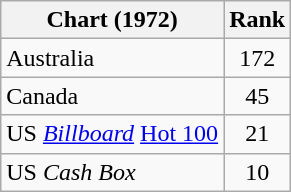<table class="wikitable sortable">
<tr>
<th align="left">Chart (1972)</th>
<th style="text-align:center;">Rank</th>
</tr>
<tr>
<td>Australia</td>
<td style="text-align:center;">172</td>
</tr>
<tr>
<td>Canada</td>
<td style="text-align:center;">45</td>
</tr>
<tr>
<td>US <em><a href='#'>Billboard</a></em> <a href='#'>Hot 100</a></td>
<td style="text-align:center;">21</td>
</tr>
<tr>
<td>US <em>Cash Box</em> </td>
<td style="text-align:center;">10</td>
</tr>
</table>
